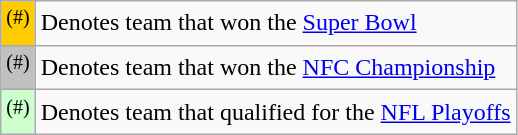<table class="wikitable">
<tr>
<td bgcolor=#FFCC00 align=center width=10px><sup>(#)</sup></td>
<td>Denotes team that won the <a href='#'>Super Bowl</a></td>
</tr>
<tr>
<td bgcolor=#C0C0C0 align=center width=10px><sup>(#)</sup></td>
<td>Denotes team that won the <a href='#'>NFC Championship</a></td>
</tr>
<tr>
<td bgcolor=#CCFFCC align=center width=10px><sup>(#)</sup></td>
<td>Denotes team that qualified for the <a href='#'>NFL Playoffs</a></td>
</tr>
</table>
